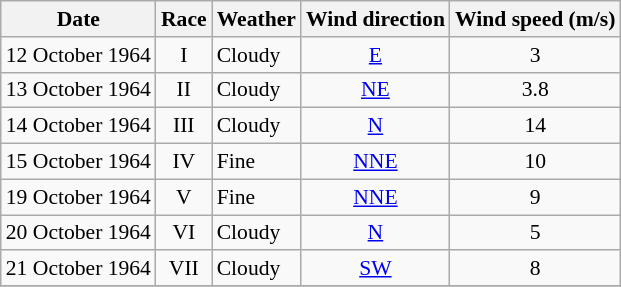<table class="wikitable" style="text-align:right; font-size:90%">
<tr>
<th>Date</th>
<th>Race</th>
<th>Weather</th>
<th>Wind direction</th>
<th>Wind speed (m/s)</th>
</tr>
<tr>
<td>12 October 1964</td>
<td align=center>I</td>
<td align=left>Cloudy</td>
<td align=center><a href='#'>E</a></td>
<td align=center>3</td>
</tr>
<tr>
<td>13 October 1964</td>
<td align=center>II</td>
<td align=left>Cloudy</td>
<td align=center><a href='#'>NE</a></td>
<td align=center>3.8</td>
</tr>
<tr>
<td>14 October 1964</td>
<td align=center>III</td>
<td align=left>Cloudy</td>
<td align=center><a href='#'>N</a></td>
<td align=center>14</td>
</tr>
<tr>
<td>15 October 1964</td>
<td align=center>IV</td>
<td align=left>Fine</td>
<td align=center><a href='#'>NNE</a></td>
<td align=center>10</td>
</tr>
<tr>
<td>19 October 1964</td>
<td align=center>V</td>
<td align=left>Fine</td>
<td align=center><a href='#'>NNE</a></td>
<td align=center>9</td>
</tr>
<tr>
<td>20 October 1964</td>
<td align=center>VI</td>
<td align=left>Cloudy</td>
<td align=center><a href='#'>N</a></td>
<td align=center>5</td>
</tr>
<tr>
<td>21 October 1964</td>
<td align=center>VII</td>
<td align=left>Cloudy</td>
<td align=center><a href='#'>SW</a></td>
<td align=center>8</td>
</tr>
<tr>
</tr>
</table>
